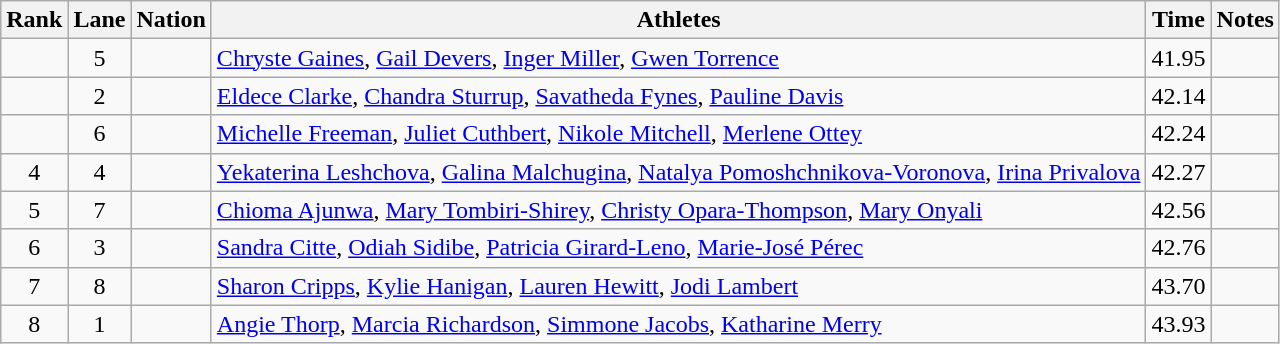<table class="wikitable sortable" style="text-align:center">
<tr>
<th>Rank</th>
<th>Lane</th>
<th>Nation</th>
<th>Athletes</th>
<th>Time</th>
<th>Notes</th>
</tr>
<tr>
<td></td>
<td>5</td>
<td align=left></td>
<td align=left><a href='#'>Chryste Gaines</a>, <a href='#'>Gail Devers</a>, <a href='#'>Inger Miller</a>, <a href='#'>Gwen Torrence</a></td>
<td>41.95</td>
<td></td>
</tr>
<tr>
<td></td>
<td>2</td>
<td align=left></td>
<td align=left><a href='#'>Eldece Clarke</a>, <a href='#'>Chandra Sturrup</a>, <a href='#'>Savatheda Fynes</a>, <a href='#'>Pauline Davis</a></td>
<td>42.14</td>
<td></td>
</tr>
<tr>
<td></td>
<td>6</td>
<td align=left></td>
<td align=left><a href='#'>Michelle Freeman</a>, <a href='#'>Juliet Cuthbert</a>, <a href='#'>Nikole Mitchell</a>, <a href='#'>Merlene Ottey</a></td>
<td>42.24</td>
<td></td>
</tr>
<tr>
<td>4</td>
<td>4</td>
<td align=left></td>
<td align=left><a href='#'>Yekaterina Leshchova</a>, <a href='#'>Galina Malchugina</a>, <a href='#'>Natalya Pomoshchnikova-Voronova</a>, <a href='#'>Irina Privalova</a></td>
<td>42.27</td>
<td></td>
</tr>
<tr>
<td>5</td>
<td>7</td>
<td align=left></td>
<td align=left><a href='#'>Chioma Ajunwa</a>, <a href='#'>Mary Tombiri-Shirey</a>, <a href='#'>Christy Opara-Thompson</a>, <a href='#'>Mary Onyali</a></td>
<td>42.56</td>
<td></td>
</tr>
<tr>
<td>6</td>
<td>3</td>
<td align=left></td>
<td align=left><a href='#'>Sandra Citte</a>, <a href='#'>Odiah Sidibe</a>, <a href='#'>Patricia Girard-Leno</a>, <a href='#'>Marie-José Pérec</a></td>
<td>42.76</td>
<td></td>
</tr>
<tr>
<td>7</td>
<td>8</td>
<td align=left></td>
<td align=left><a href='#'>Sharon Cripps</a>, <a href='#'>Kylie Hanigan</a>, <a href='#'>Lauren Hewitt</a>, <a href='#'>Jodi Lambert</a></td>
<td>43.70</td>
<td></td>
</tr>
<tr>
<td>8</td>
<td>1</td>
<td align=left></td>
<td align=left><a href='#'>Angie Thorp</a>, <a href='#'>Marcia Richardson</a>, <a href='#'>Simmone Jacobs</a>, <a href='#'>Katharine Merry</a></td>
<td>43.93</td>
<td></td>
</tr>
</table>
